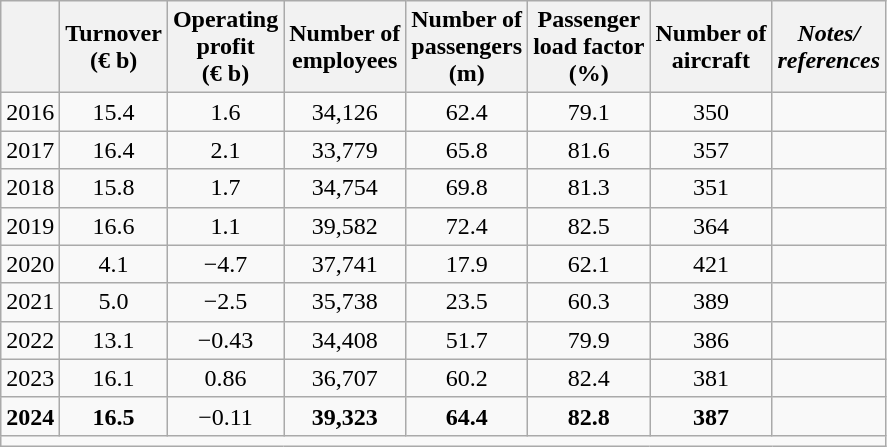<table class="wikitable" style="text-align:center;">
<tr>
<th></th>
<th>Turnover<br>(€ b)</th>
<th>Operating<br>profit<br>(€ b)</th>
<th>Number of<br>employees</th>
<th>Number of<br>passengers<br>(m)</th>
<th>Passenger<br>load factor<br>(%)</th>
<th>Number of<br>aircraft</th>
<th><em>Notes/<br>references</em></th>
</tr>
<tr>
<td style="text-align:left;">2016</td>
<td>15.4</td>
<td>1.6</td>
<td>34,126</td>
<td>62.4</td>
<td>79.1</td>
<td>350</td>
<td></td>
</tr>
<tr>
<td style="text-align:left;">2017</td>
<td>16.4</td>
<td>2.1</td>
<td>33,779</td>
<td>65.8</td>
<td>81.6</td>
<td>357</td>
<td></td>
</tr>
<tr>
<td style="text-align:left;">2018</td>
<td>15.8</td>
<td>1.7</td>
<td>34,754</td>
<td>69.8</td>
<td>81.3</td>
<td>351</td>
<td></td>
</tr>
<tr>
<td style="text-align:left;">2019</td>
<td>16.6</td>
<td>1.1</td>
<td>39,582</td>
<td>72.4</td>
<td>82.5</td>
<td>364</td>
<td></td>
</tr>
<tr>
<td style="text-align:left;">2020</td>
<td>4.1</td>
<td><span>−4.7</span></td>
<td>37,741</td>
<td>17.9</td>
<td>62.1</td>
<td>421</td>
<td></td>
</tr>
<tr>
<td style="text-align:left;">2021</td>
<td>5.0</td>
<td><span>−2.5</span></td>
<td>35,738</td>
<td>23.5</td>
<td>60.3</td>
<td>389</td>
<td></td>
</tr>
<tr>
<td style="text-align:left;">2022</td>
<td>13.1</td>
<td><span>−0.43</span></td>
<td>34,408</td>
<td>51.7</td>
<td>79.9</td>
<td>386</td>
<td></td>
</tr>
<tr>
<td>2023</td>
<td>16.1</td>
<td>0.86</td>
<td>36,707</td>
<td>60.2</td>
<td>82.4</td>
<td>381</td>
<td></td>
</tr>
<tr>
<td><strong>2024</strong></td>
<td><strong>16.5</strong></td>
<td><span>−0.11</span></td>
<td><strong>39,323</strong></td>
<td><strong>64.4</strong></td>
<td><strong>82.8</strong></td>
<td><strong>387</strong></td>
<td></td>
</tr>
<tr>
<td colspan="8" style="text-align:left;"></td>
</tr>
</table>
